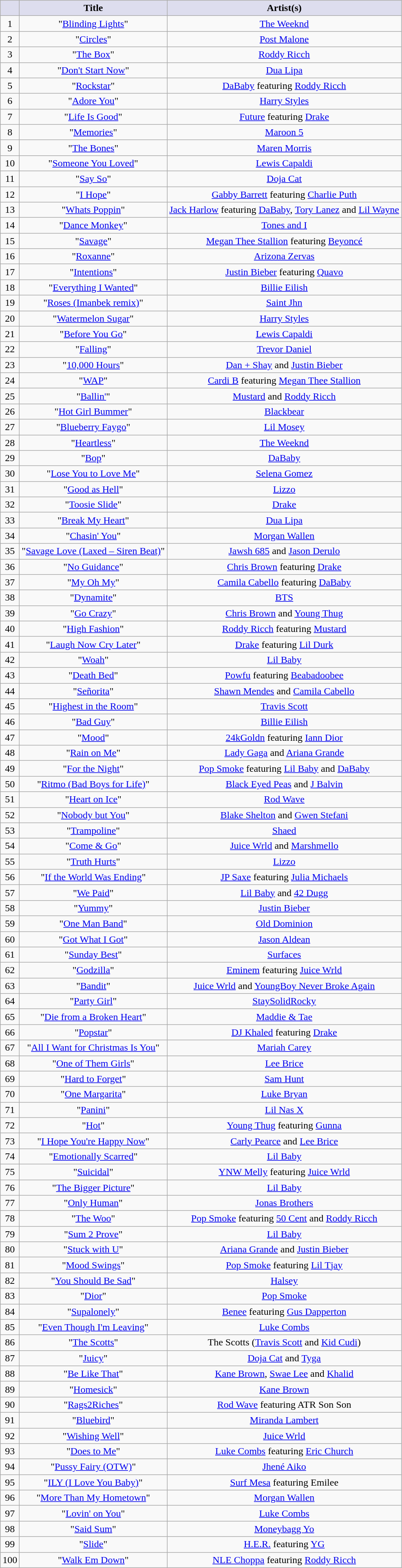<table class="wikitable sortable" style="text-align: center">
<tr>
<th scope="col" style="background:#dde;"></th>
<th scope="col" style="background:#dde;">Title</th>
<th scope="col" style="background:#dde;">Artist(s)</th>
</tr>
<tr>
<td>1</td>
<td>"<a href='#'>Blinding Lights</a>"</td>
<td><a href='#'>The Weeknd</a></td>
</tr>
<tr>
<td>2</td>
<td>"<a href='#'>Circles</a>"</td>
<td><a href='#'>Post Malone</a></td>
</tr>
<tr>
<td>3</td>
<td>"<a href='#'>The Box</a>"</td>
<td><a href='#'>Roddy Ricch</a></td>
</tr>
<tr>
<td>4</td>
<td>"<a href='#'>Don't Start Now</a>"</td>
<td><a href='#'>Dua Lipa</a></td>
</tr>
<tr>
<td>5</td>
<td>"<a href='#'>Rockstar</a>"</td>
<td><a href='#'>DaBaby</a> featuring <a href='#'>Roddy Ricch</a></td>
</tr>
<tr>
<td>6</td>
<td>"<a href='#'>Adore You</a>"</td>
<td><a href='#'>Harry Styles</a></td>
</tr>
<tr>
<td>7</td>
<td>"<a href='#'>Life Is Good</a>"</td>
<td><a href='#'>Future</a> featuring <a href='#'>Drake</a></td>
</tr>
<tr>
<td>8</td>
<td>"<a href='#'>Memories</a>"</td>
<td><a href='#'>Maroon 5</a></td>
</tr>
<tr>
<td>9</td>
<td>"<a href='#'>The Bones</a>"</td>
<td><a href='#'>Maren Morris</a></td>
</tr>
<tr>
<td>10</td>
<td>"<a href='#'>Someone You Loved</a>"</td>
<td><a href='#'>Lewis Capaldi</a></td>
</tr>
<tr>
<td>11</td>
<td>"<a href='#'>Say So</a>"</td>
<td><a href='#'>Doja Cat</a></td>
</tr>
<tr>
<td>12</td>
<td>"<a href='#'>I Hope</a>"</td>
<td><a href='#'>Gabby Barrett</a> featuring <a href='#'>Charlie Puth</a></td>
</tr>
<tr>
<td>13</td>
<td>"<a href='#'>Whats Poppin</a>"</td>
<td><a href='#'>Jack Harlow</a> featuring <a href='#'>DaBaby</a>, <a href='#'>Tory Lanez</a> and <a href='#'>Lil Wayne</a></td>
</tr>
<tr>
<td>14</td>
<td>"<a href='#'>Dance Monkey</a>"</td>
<td><a href='#'>Tones and I</a></td>
</tr>
<tr>
<td>15</td>
<td>"<a href='#'>Savage</a>"</td>
<td><a href='#'>Megan Thee Stallion</a> featuring <a href='#'>Beyoncé</a></td>
</tr>
<tr>
<td>16</td>
<td>"<a href='#'>Roxanne</a>"</td>
<td><a href='#'>Arizona Zervas</a></td>
</tr>
<tr>
<td>17</td>
<td>"<a href='#'>Intentions</a>"</td>
<td><a href='#'>Justin Bieber</a> featuring <a href='#'>Quavo</a></td>
</tr>
<tr>
<td>18</td>
<td>"<a href='#'>Everything I Wanted</a>"</td>
<td><a href='#'>Billie Eilish</a></td>
</tr>
<tr>
<td>19</td>
<td>"<a href='#'>Roses (Imanbek remix)</a>"</td>
<td><a href='#'>Saint Jhn</a></td>
</tr>
<tr>
<td>20</td>
<td>"<a href='#'>Watermelon Sugar</a>"</td>
<td><a href='#'>Harry Styles</a></td>
</tr>
<tr>
<td>21</td>
<td>"<a href='#'>Before You Go</a>"</td>
<td><a href='#'>Lewis Capaldi</a></td>
</tr>
<tr>
<td>22</td>
<td>"<a href='#'>Falling</a>"</td>
<td><a href='#'>Trevor Daniel</a></td>
</tr>
<tr>
<td>23</td>
<td>"<a href='#'>10,000 Hours</a>"</td>
<td><a href='#'>Dan + Shay</a> and <a href='#'>Justin Bieber</a></td>
</tr>
<tr>
<td>24</td>
<td>"<a href='#'>WAP</a>"</td>
<td><a href='#'>Cardi B</a> featuring <a href='#'>Megan Thee Stallion</a></td>
</tr>
<tr>
<td>25</td>
<td>"<a href='#'>Ballin'</a>"</td>
<td><a href='#'>Mustard</a> and <a href='#'>Roddy Ricch</a></td>
</tr>
<tr>
<td>26</td>
<td>"<a href='#'>Hot Girl Bummer</a>"</td>
<td><a href='#'>Blackbear</a></td>
</tr>
<tr>
<td>27</td>
<td>"<a href='#'>Blueberry Faygo</a>"</td>
<td><a href='#'>Lil Mosey</a></td>
</tr>
<tr>
<td>28</td>
<td>"<a href='#'>Heartless</a>"</td>
<td><a href='#'>The Weeknd</a></td>
</tr>
<tr>
<td>29</td>
<td>"<a href='#'>Bop</a>"</td>
<td><a href='#'>DaBaby</a></td>
</tr>
<tr>
<td>30</td>
<td>"<a href='#'>Lose You to Love Me</a>"</td>
<td><a href='#'>Selena Gomez</a></td>
</tr>
<tr>
<td>31</td>
<td>"<a href='#'>Good as Hell</a>"</td>
<td><a href='#'>Lizzo</a></td>
</tr>
<tr>
<td>32</td>
<td>"<a href='#'>Toosie Slide</a>"</td>
<td><a href='#'>Drake</a></td>
</tr>
<tr>
<td>33</td>
<td>"<a href='#'>Break My Heart</a>"</td>
<td><a href='#'>Dua Lipa</a></td>
</tr>
<tr>
<td>34</td>
<td>"<a href='#'>Chasin' You</a>"</td>
<td><a href='#'>Morgan Wallen</a></td>
</tr>
<tr>
<td>35</td>
<td>"<a href='#'>Savage Love (Laxed – Siren Beat)</a>"</td>
<td><a href='#'>Jawsh 685</a> and <a href='#'>Jason Derulo</a></td>
</tr>
<tr>
<td>36</td>
<td>"<a href='#'>No Guidance</a>"</td>
<td><a href='#'>Chris Brown</a> featuring <a href='#'>Drake</a></td>
</tr>
<tr>
<td>37</td>
<td>"<a href='#'>My Oh My</a>"</td>
<td><a href='#'>Camila Cabello</a> featuring <a href='#'>DaBaby</a></td>
</tr>
<tr>
<td>38</td>
<td>"<a href='#'>Dynamite</a>"</td>
<td><a href='#'>BTS</a></td>
</tr>
<tr>
<td>39</td>
<td>"<a href='#'>Go Crazy</a>"</td>
<td><a href='#'>Chris Brown</a> and <a href='#'>Young Thug</a></td>
</tr>
<tr>
<td>40</td>
<td>"<a href='#'>High Fashion</a>"</td>
<td><a href='#'>Roddy Ricch</a> featuring <a href='#'>Mustard</a></td>
</tr>
<tr>
<td>41</td>
<td>"<a href='#'>Laugh Now Cry Later</a>"</td>
<td><a href='#'>Drake</a> featuring <a href='#'>Lil Durk</a></td>
</tr>
<tr>
<td>42</td>
<td>"<a href='#'>Woah</a>"</td>
<td><a href='#'>Lil Baby</a></td>
</tr>
<tr>
<td>43</td>
<td>"<a href='#'>Death Bed</a>"</td>
<td><a href='#'>Powfu</a> featuring <a href='#'>Beabadoobee</a></td>
</tr>
<tr>
<td>44</td>
<td>"<a href='#'>Señorita</a>"</td>
<td><a href='#'>Shawn Mendes</a> and <a href='#'>Camila Cabello</a></td>
</tr>
<tr>
<td>45</td>
<td>"<a href='#'>Highest in the Room</a>"</td>
<td><a href='#'>Travis Scott</a></td>
</tr>
<tr>
<td>46</td>
<td>"<a href='#'>Bad Guy</a>"</td>
<td><a href='#'>Billie Eilish</a></td>
</tr>
<tr>
<td>47</td>
<td>"<a href='#'>Mood</a>"</td>
<td><a href='#'>24kGoldn</a> featuring <a href='#'>Iann Dior</a></td>
</tr>
<tr>
<td>48</td>
<td>"<a href='#'>Rain on Me</a>"</td>
<td><a href='#'>Lady Gaga</a> and <a href='#'>Ariana Grande</a></td>
</tr>
<tr>
<td>49</td>
<td>"<a href='#'>For the Night</a>"</td>
<td><a href='#'>Pop Smoke</a> featuring <a href='#'>Lil Baby</a> and <a href='#'>DaBaby</a></td>
</tr>
<tr>
<td>50</td>
<td>"<a href='#'>Ritmo (Bad Boys for Life)</a>"</td>
<td><a href='#'>Black Eyed Peas</a> and <a href='#'>J Balvin</a></td>
</tr>
<tr>
<td>51</td>
<td>"<a href='#'>Heart on Ice</a>"</td>
<td><a href='#'>Rod Wave</a></td>
</tr>
<tr>
<td>52</td>
<td>"<a href='#'>Nobody but You</a>"</td>
<td><a href='#'>Blake Shelton</a> and <a href='#'>Gwen Stefani</a></td>
</tr>
<tr>
<td>53</td>
<td>"<a href='#'>Trampoline</a>"</td>
<td><a href='#'>Shaed</a></td>
</tr>
<tr>
<td>54</td>
<td>"<a href='#'>Come & Go</a>"</td>
<td><a href='#'>Juice Wrld</a> and <a href='#'>Marshmello</a></td>
</tr>
<tr>
<td>55</td>
<td>"<a href='#'>Truth Hurts</a>"</td>
<td><a href='#'>Lizzo</a></td>
</tr>
<tr>
<td>56</td>
<td>"<a href='#'>If the World Was Ending</a>"</td>
<td><a href='#'>JP Saxe</a> featuring <a href='#'>Julia Michaels</a></td>
</tr>
<tr>
<td>57</td>
<td>"<a href='#'>We Paid</a>"</td>
<td><a href='#'>Lil Baby</a> and <a href='#'>42 Dugg</a></td>
</tr>
<tr>
<td>58</td>
<td>"<a href='#'>Yummy</a>"</td>
<td><a href='#'>Justin Bieber</a></td>
</tr>
<tr>
<td>59</td>
<td>"<a href='#'>One Man Band</a>"</td>
<td><a href='#'>Old Dominion</a></td>
</tr>
<tr>
<td>60</td>
<td>"<a href='#'>Got What I Got</a>"</td>
<td><a href='#'>Jason Aldean</a></td>
</tr>
<tr>
<td>61</td>
<td>"<a href='#'>Sunday Best</a>"</td>
<td><a href='#'>Surfaces</a></td>
</tr>
<tr>
<td>62</td>
<td>"<a href='#'>Godzilla</a>"</td>
<td><a href='#'>Eminem</a> featuring <a href='#'>Juice Wrld</a></td>
</tr>
<tr>
<td>63</td>
<td>"<a href='#'>Bandit</a>"</td>
<td><a href='#'>Juice Wrld</a> and <a href='#'>YoungBoy Never Broke Again</a></td>
</tr>
<tr>
<td>64</td>
<td>"<a href='#'>Party Girl</a>"</td>
<td><a href='#'>StaySolidRocky</a></td>
</tr>
<tr>
<td>65</td>
<td>"<a href='#'>Die from a Broken Heart</a>"</td>
<td><a href='#'>Maddie & Tae</a></td>
</tr>
<tr>
<td>66</td>
<td>"<a href='#'>Popstar</a>"</td>
<td><a href='#'>DJ Khaled</a> featuring <a href='#'>Drake</a></td>
</tr>
<tr>
<td>67</td>
<td>"<a href='#'>All I Want for Christmas Is You</a>"</td>
<td><a href='#'>Mariah Carey</a></td>
</tr>
<tr>
<td>68</td>
<td>"<a href='#'>One of Them Girls</a>"</td>
<td><a href='#'>Lee Brice</a></td>
</tr>
<tr>
<td>69</td>
<td>"<a href='#'>Hard to Forget</a>"</td>
<td><a href='#'>Sam Hunt</a></td>
</tr>
<tr>
<td>70</td>
<td>"<a href='#'>One Margarita</a>"</td>
<td><a href='#'>Luke Bryan</a></td>
</tr>
<tr>
<td>71</td>
<td>"<a href='#'>Panini</a>"</td>
<td><a href='#'>Lil Nas X</a></td>
</tr>
<tr>
<td>72</td>
<td>"<a href='#'>Hot</a>"</td>
<td><a href='#'>Young Thug</a> featuring <a href='#'>Gunna</a></td>
</tr>
<tr>
<td>73</td>
<td>"<a href='#'>I Hope You're Happy Now</a>"</td>
<td><a href='#'>Carly Pearce</a> and <a href='#'>Lee Brice</a></td>
</tr>
<tr>
<td>74</td>
<td>"<a href='#'>Emotionally Scarred</a>"</td>
<td><a href='#'>Lil Baby</a></td>
</tr>
<tr>
<td>75</td>
<td>"<a href='#'>Suicidal</a>"</td>
<td><a href='#'>YNW Melly</a> featuring <a href='#'>Juice Wrld</a></td>
</tr>
<tr>
<td>76</td>
<td>"<a href='#'>The Bigger Picture</a>"</td>
<td><a href='#'>Lil Baby</a></td>
</tr>
<tr>
<td>77</td>
<td>"<a href='#'>Only Human</a>"</td>
<td><a href='#'>Jonas Brothers</a></td>
</tr>
<tr>
<td>78</td>
<td>"<a href='#'>The Woo</a>"</td>
<td><a href='#'>Pop Smoke</a> featuring <a href='#'>50 Cent</a> and <a href='#'>Roddy Ricch</a></td>
</tr>
<tr>
<td>79</td>
<td>"<a href='#'>Sum 2 Prove</a>"</td>
<td><a href='#'>Lil Baby</a></td>
</tr>
<tr>
<td>80</td>
<td>"<a href='#'>Stuck with U</a>"</td>
<td><a href='#'>Ariana Grande</a> and <a href='#'>Justin Bieber</a></td>
</tr>
<tr>
<td>81</td>
<td>"<a href='#'>Mood Swings</a>"</td>
<td><a href='#'>Pop Smoke</a> featuring <a href='#'>Lil Tjay</a></td>
</tr>
<tr>
<td>82</td>
<td>"<a href='#'>You Should Be Sad</a>"</td>
<td><a href='#'>Halsey</a></td>
</tr>
<tr>
<td>83</td>
<td>"<a href='#'>Dior</a>"</td>
<td><a href='#'>Pop Smoke</a></td>
</tr>
<tr>
<td>84</td>
<td>"<a href='#'>Supalonely</a>"</td>
<td><a href='#'>Benee</a> featuring <a href='#'>Gus Dapperton</a></td>
</tr>
<tr>
<td>85</td>
<td>"<a href='#'>Even Though I'm Leaving</a>"</td>
<td><a href='#'>Luke Combs</a></td>
</tr>
<tr>
<td>86</td>
<td>"<a href='#'>The Scotts</a>"</td>
<td>The Scotts (<a href='#'>Travis Scott</a> and <a href='#'>Kid Cudi</a>)</td>
</tr>
<tr>
<td>87</td>
<td>"<a href='#'>Juicy</a>"</td>
<td><a href='#'>Doja Cat</a> and <a href='#'>Tyga</a></td>
</tr>
<tr>
<td>88</td>
<td>"<a href='#'>Be Like That</a>"</td>
<td><a href='#'>Kane Brown</a>, <a href='#'>Swae Lee</a> and <a href='#'>Khalid</a></td>
</tr>
<tr>
<td>89</td>
<td>"<a href='#'>Homesick</a>"</td>
<td><a href='#'>Kane Brown</a></td>
</tr>
<tr>
<td>90</td>
<td>"<a href='#'>Rags2Riches</a>"</td>
<td><a href='#'>Rod Wave</a> featuring ATR Son Son</td>
</tr>
<tr>
<td>91</td>
<td>"<a href='#'>Bluebird</a>"</td>
<td><a href='#'>Miranda Lambert</a></td>
</tr>
<tr>
<td>92</td>
<td>"<a href='#'>Wishing Well</a>"</td>
<td><a href='#'>Juice Wrld</a></td>
</tr>
<tr>
<td>93</td>
<td>"<a href='#'>Does to Me</a>"</td>
<td><a href='#'>Luke Combs</a> featuring <a href='#'>Eric Church</a></td>
</tr>
<tr>
<td>94</td>
<td>"<a href='#'>Pussy Fairy (OTW)</a>"</td>
<td><a href='#'>Jhené Aiko</a></td>
</tr>
<tr>
<td>95</td>
<td>"<a href='#'>ILY (I Love You Baby)</a>"</td>
<td><a href='#'>Surf Mesa</a> featuring Emilee</td>
</tr>
<tr>
<td>96</td>
<td>"<a href='#'>More Than My Hometown</a>"</td>
<td><a href='#'>Morgan Wallen</a></td>
</tr>
<tr>
<td>97</td>
<td>"<a href='#'>Lovin' on You</a>"</td>
<td><a href='#'>Luke Combs</a></td>
</tr>
<tr>
<td>98</td>
<td>"<a href='#'>Said Sum</a>"</td>
<td><a href='#'>Moneybagg Yo</a></td>
</tr>
<tr>
<td>99</td>
<td>"<a href='#'>Slide</a>"</td>
<td><a href='#'>H.E.R.</a> featuring <a href='#'>YG</a></td>
</tr>
<tr>
<td>100</td>
<td>"<a href='#'>Walk Em Down</a>"</td>
<td><a href='#'>NLE Choppa</a> featuring <a href='#'>Roddy Ricch</a></td>
</tr>
</table>
